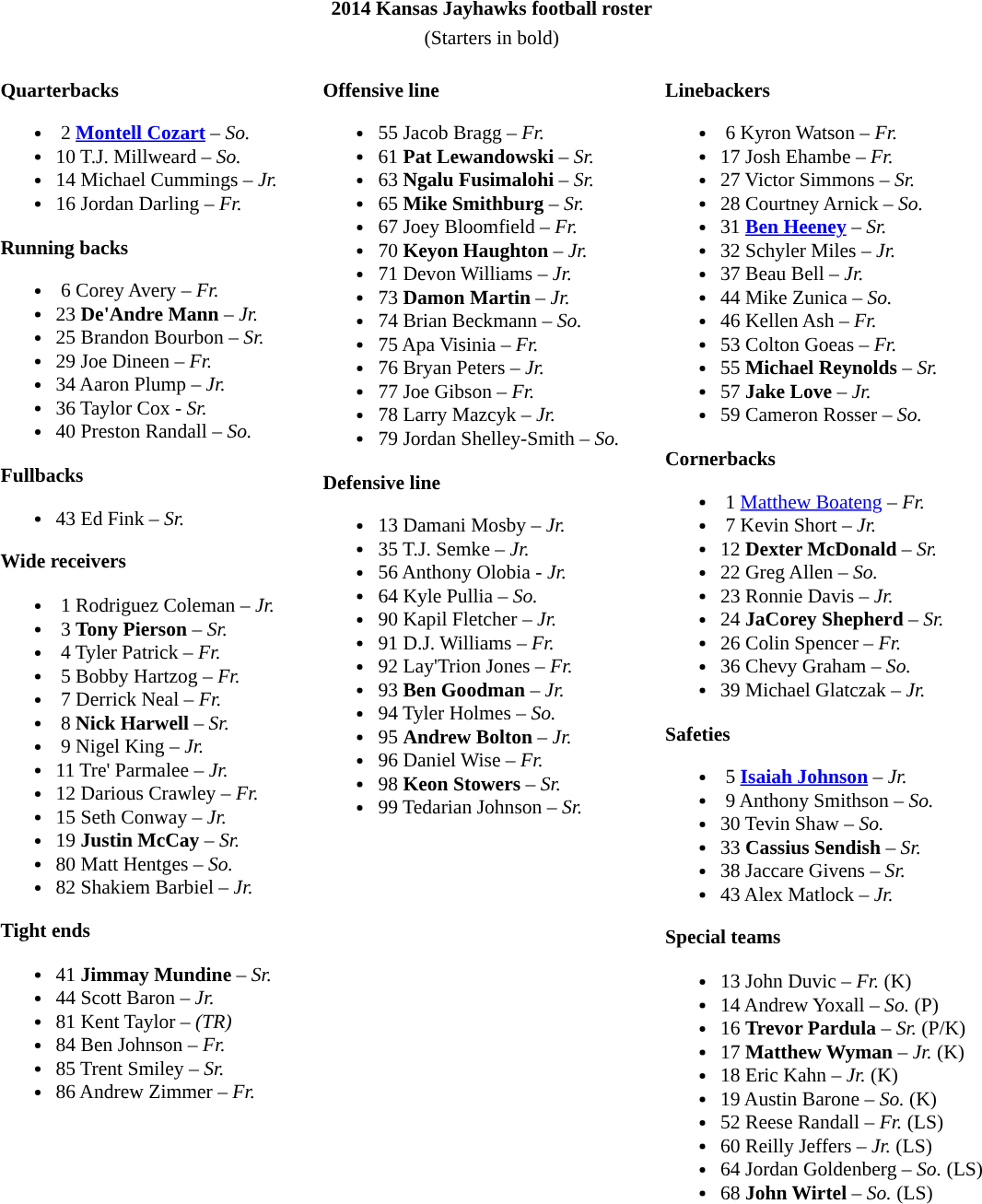<table class="toccolours" style="font-size:90%;">
<tr style="text-align:center;">
<th colspan="5">2014 Kansas Jayhawks football roster</th>
</tr>
<tr>
<td colspan="5" align="center">(Starters in bold)</td>
</tr>
<tr>
<td valign="top"><br><strong>Quarterbacks</strong><ul><li> 2  <strong><a href='#'>Montell Cozart</a></strong> – <em>So.</em></li><li>10  T.J. Millweard – <em> So.</em></li><li>14  Michael Cummings – <em> Jr.</em></li><li>16  Jordan Darling – <em> Fr.</em></li></ul><strong>Running backs</strong><ul><li> 6  Corey Avery – <em>Fr.</em></li><li>23  <strong>De'Andre Mann</strong> – <em>Jr.</em></li><li>25  Brandon Bourbon –  <em> Sr.</em></li><li>29  Joe Dineen – <em>Fr.</em></li><li>34  Aaron Plump – <em>Jr.</em></li><li>36  Taylor Cox -  <em> Sr.</em></li><li>40  Preston Randall – <em> So.</em></li></ul><strong>Fullbacks</strong><ul><li>43  Ed Fink – <em> Sr.</em></li></ul><strong>Wide receivers</strong><ul><li> 1  Rodriguez Coleman – <em> Jr.</em></li><li> 3  <strong>Tony Pierson</strong> – <em>Sr.</em></li><li> 4  Tyler Patrick – <em>Fr.</em></li><li> 5  Bobby Hartzog – <em>Fr.</em></li><li> 7  Derrick Neal – <em>Fr.</em></li><li> 8  <strong>Nick Harwell</strong> – <em> Sr.</em></li><li> 9  Nigel King – <em>Jr.</em></li><li>11  Tre' Parmalee – <em>Jr.</em></li><li>12  Darious Crawley – <em>Fr.</em></li><li>15  Seth Conway – <em>Jr.</em></li><li>19  <strong>Justin McCay</strong> – <em> Sr.</em></li><li>80  Matt Hentges – <em> So.</em></li><li>82  Shakiem Barbiel – <em>Jr.</em></li></ul><strong>Tight ends</strong><ul><li>41  <strong>Jimmay Mundine</strong> – <em> Sr.</em></li><li>44  Scott Baron – <em> Jr.</em></li><li>81  Kent Taylor – <em> (TR)</em></li><li>84  Ben Johnson – <em> Fr.</em></li><li>85  Trent Smiley – <em> Sr.</em></li><li>86  Andrew Zimmer – <em>Fr.</em></li></ul></td>
<td width="25"> </td>
<td valign="top"><br><strong>Offensive line</strong><ul><li>55  Jacob Bragg – <em>Fr.</em></li><li>61  <strong>Pat Lewandowski</strong> – <em> Sr.</em></li><li>63  <strong>Ngalu Fusimalohi</strong> – <em>Sr.</em></li><li>65  <strong>Mike Smithburg</strong> – <em>Sr.</em></li><li>67  Joey Bloomfield – <em> Fr.</em></li><li>70  <strong>Keyon Haughton</strong> – <em>Jr.</em></li><li>71  Devon Williams – <em>Jr.</em></li><li>73  <strong>Damon Martin</strong> – <em> Jr.</em></li><li>74  Brian Beckmann – <em> So.</em></li><li>75  Apa Visinia – <em>Fr.</em></li><li>76  Bryan Peters – <em> Jr.</em></li><li>77  Joe Gibson – <em> Fr.</em></li><li>78  Larry Mazcyk – <em>Jr.</em></li><li>79  Jordan Shelley-Smith – <em> So.</em></li></ul><strong>Defensive line</strong><ul><li>13  Damani Mosby – <em>Jr.</em></li><li>35  T.J. Semke – <em> Jr.</em></li><li>56  Anthony Olobia -  <em>Jr.</em></li><li>64  Kyle Pullia – <em>So.</em></li><li>90  Kapil Fletcher – <em>Jr.</em></li><li>91  D.J. Williams – <em>Fr.</em></li><li>92  Lay'Trion Jones – <em>Fr.</em></li><li>93  <strong>Ben Goodman</strong> – <em> Jr.</em></li><li>94  Tyler Holmes – <em> So.</em></li><li>95  <strong>Andrew Bolton</strong> – <em> Jr.</em></li><li>96  Daniel Wise – <em>Fr.</em></li><li>98  <strong>Keon Stowers</strong> – <em>Sr.</em></li><li>99  Tedarian Johnson – <em>Sr.</em></li></ul></td>
<td width="25"> </td>
<td valign="top"><br><strong>Linebackers</strong><ul><li> 6  Kyron Watson – <em>Fr.</em></li><li>17  Josh Ehambe – <em>Fr.</em></li><li>27  Victor Simmons – <em>Sr.</em></li><li>28  Courtney Arnick – <em> So.</em></li><li>31  <strong><a href='#'>Ben Heeney</a></strong> – <em>Sr.</em></li><li>32  Schyler Miles – <em>Jr.</em></li><li>37  Beau Bell – <em>Jr.</em></li><li>44  Mike Zunica – <em> So.</em></li><li>46  Kellen Ash – <em> Fr.</em></li><li>53  Colton Goeas – <em> Fr.</em></li><li>55  <strong>Michael Reynolds</strong> – <em>Sr.</em></li><li>57  <strong>Jake Love</strong> – <em> Jr.</em></li><li>59  Cameron Rosser – <em> So.</em></li></ul><strong>Cornerbacks</strong><ul><li> 1  <a href='#'>Matthew Boateng</a> – <em>Fr.</em></li><li> 7  Kevin Short – <em> Jr.</em></li><li>12  <strong>Dexter McDonald</strong> – <em>Sr.</em></li><li>22  Greg Allen – <em> So.</em></li><li>23  Ronnie Davis – <em>Jr.</em></li><li>24  <strong>JaCorey Shepherd</strong> – <em>Sr.</em></li><li>26  Colin Spencer – <em> Fr.</em></li><li>36  Chevy Graham – <em>So.</em></li><li>39  Michael Glatczak – <em>Jr.</em></li></ul><strong>Safeties</strong><ul><li> 5  <strong><a href='#'>Isaiah Johnson</a></strong> – <em>Jr.</em></li><li> 9  Anthony Smithson – <em>So.</em></li><li>30  Tevin Shaw – <em> So.</em></li><li>33  <strong>Cassius Sendish</strong> – <em>Sr.</em></li><li>38  Jaccare Givens – <em>Sr.</em></li><li>43  Alex Matlock – <em> Jr.</em></li></ul><strong>Special teams</strong><ul><li>13  John Duvic – <em>Fr.</em> (K)</li><li>14  Andrew Yoxall – <em>So.</em> (P)</li><li>16  <strong>Trevor Pardula</strong> – <em>Sr.</em> (P/K)</li><li>17  <strong>Matthew Wyman</strong> – <em>Jr.</em> (K)</li><li>18  Eric Kahn – <em> Jr.</em> (K)</li><li>19  Austin Barone – <em> So.</em> (K)</li><li>52  Reese Randall – <em>Fr.</em> (LS)</li><li>60  Reilly Jeffers – <em>Jr.</em> (LS)</li><li>64  Jordan Goldenberg – <em>So.</em> (LS)</li><li>68  <strong>John Wirtel</strong> – <em>So.</em> (LS)</li></ul></td>
</tr>
</table>
